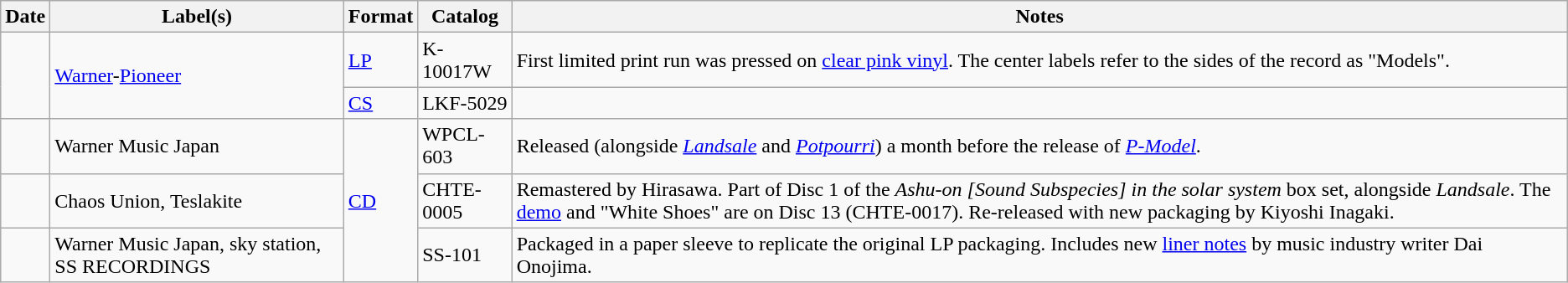<table class="wikitable">
<tr>
<th>Date</th>
<th>Label(s)</th>
<th>Format</th>
<th>Catalog</th>
<th>Notes</th>
</tr>
<tr>
<td rowspan=2></td>
<td rowspan=2><a href='#'>Warner</a>-<a href='#'>Pioneer</a></td>
<td><a href='#'>LP</a></td>
<td>K-10017W</td>
<td>First limited print run was pressed on <a href='#'>clear pink vinyl</a>. The center labels refer to the sides of the record as "Models".</td>
</tr>
<tr>
<td><a href='#'>CS</a></td>
<td>LKF-5029</td>
<td></td>
</tr>
<tr>
<td></td>
<td>Warner Music Japan</td>
<td rowspan=3><a href='#'>CD</a></td>
<td>WPCL-603</td>
<td>Released (alongside <em><a href='#'>Landsale</a></em> and <em><a href='#'>Potpourri</a></em>) a month before the release of <em><a href='#'>P-Model</a></em>.</td>
</tr>
<tr>
<td><br></td>
<td>Chaos Union, Teslakite</td>
<td>CHTE-0005</td>
<td>Remastered by Hirasawa. Part of Disc 1 of the <em>Ashu-on [Sound Subspecies] in the solar system</em> box set, alongside <em>Landsale</em>. The <a href='#'>demo</a> and "White Shoes" are on Disc 13 (CHTE-0017). Re-released with new packaging by Kiyoshi Inagaki.</td>
</tr>
<tr>
<td></td>
<td>Warner Music Japan, sky station, SS RECORDINGS</td>
<td>SS-101</td>
<td>Packaged in a paper sleeve to replicate the original LP packaging. Includes new <a href='#'>liner notes</a> by music industry writer Dai Onojima.</td>
</tr>
</table>
